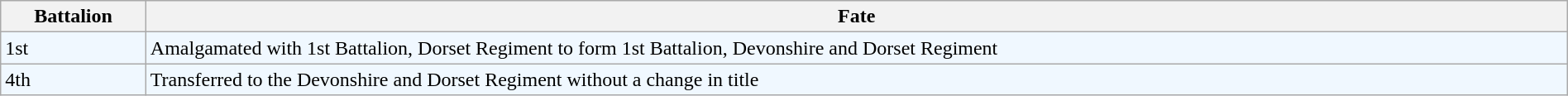<table class="wikitable" style="width:100%;">
<tr>
<th>Battalion</th>
<th>Fate</th>
</tr>
<tr style="background:#f0f8ff;">
<td>1st</td>
<td>Amalgamated with 1st Battalion, Dorset Regiment to form 1st Battalion, Devonshire and Dorset Regiment</td>
</tr>
<tr style="background:#f0f8ff;">
<td>4th</td>
<td>Transferred to the Devonshire and Dorset Regiment without a change in title</td>
</tr>
</table>
